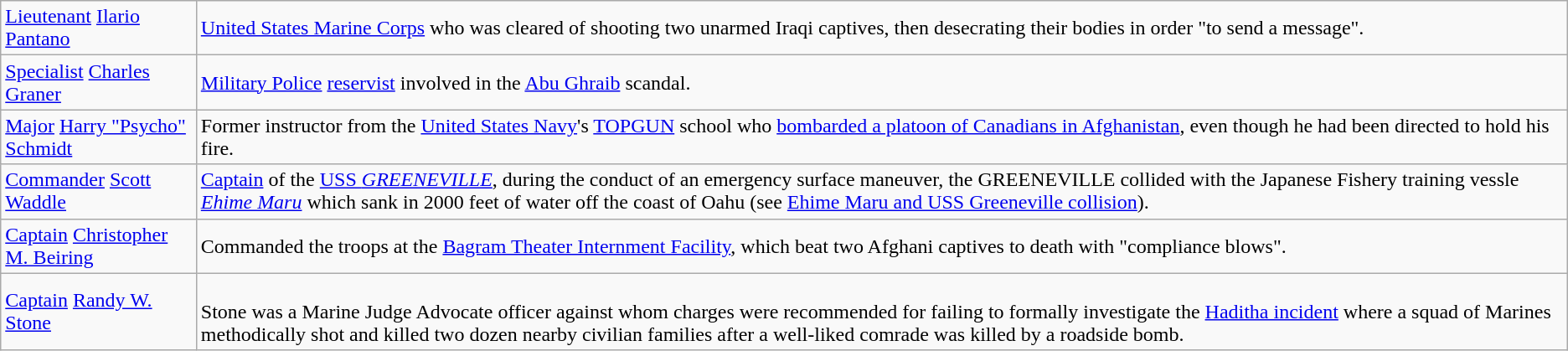<table class="wikitable">
<tr>
<td><a href='#'>Lieutenant</a> <a href='#'>Ilario Pantano</a></td>
<td><a href='#'>United States Marine Corps</a> who was cleared of shooting two unarmed Iraqi captives, then desecrating their bodies in order "to send a message".</td>
</tr>
<tr>
<td><a href='#'>Specialist</a> <a href='#'>Charles Graner</a></td>
<td><a href='#'>Military Police</a> <a href='#'>reservist</a> involved in the <a href='#'>Abu Ghraib</a> scandal.</td>
</tr>
<tr>
<td><a href='#'>Major</a> <a href='#'>Harry "Psycho" Schmidt</a></td>
<td>Former instructor from the <a href='#'>United States Navy</a>'s <a href='#'>TOPGUN</a> school who <a href='#'>bombarded a platoon of Canadians in Afghanistan</a>, even though he had been directed to hold his fire.</td>
</tr>
<tr>
<td><a href='#'>Commander</a> <a href='#'>Scott Waddle</a></td>
<td><a href='#'>Captain</a> of the <a href='#'>USS <em>GREENEVILLE</em></a>, during the conduct of an emergency surface maneuver, the GREENEVILLE collided with the Japanese Fishery training vessle <em><a href='#'>Ehime Maru</a></em> which sank in 2000 feet of water off the coast of Oahu (see <a href='#'>Ehime Maru and USS Greeneville collision</a>).</td>
</tr>
<tr>
<td><a href='#'>Captain</a> <a href='#'>Christopher M. Beiring</a></td>
<td>Commanded the troops at the <a href='#'>Bagram Theater Internment Facility</a>, which beat two Afghani captives to death with "compliance blows".</td>
</tr>
<tr>
<td><a href='#'>Captain</a> <a href='#'>Randy W. Stone</a></td>
<td><br>Stone was a Marine Judge Advocate officer against whom charges were recommended for failing to formally investigate the <a href='#'>Haditha incident</a> where a squad of Marines methodically shot and killed two dozen nearby civilian families after a well-liked comrade was killed by a roadside bomb.</td>
</tr>
</table>
